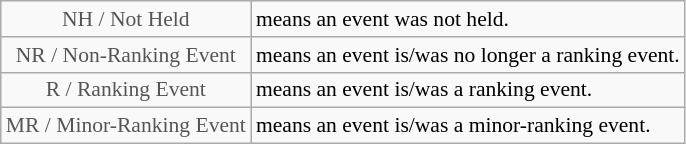<table class="wikitable" style="font-size:90%">
<tr>
<td style="text-align:center; color:#555555;" colspan="4">NH / Not Held</td>
<td>means an event was not held.</td>
</tr>
<tr>
<td style="text-align:center; color:#555555;" colspan="4">NR / Non-Ranking Event</td>
<td>means an event is/was no longer a ranking event.</td>
</tr>
<tr>
<td style="text-align:center; color:#555555;" colspan="4">R / Ranking Event</td>
<td>means an event is/was a ranking event.</td>
</tr>
<tr>
<td style="text-align:center; color:#555555;" colspan="4">MR / Minor-Ranking Event</td>
<td>means an event is/was a minor-ranking event.</td>
</tr>
</table>
